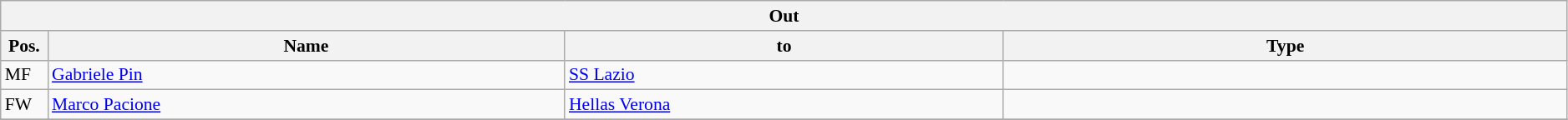<table class="wikitable" style="font-size:90%;width:99%;">
<tr>
<th colspan="4">Out</th>
</tr>
<tr>
<th width=3%>Pos.</th>
<th width=33%>Name</th>
<th width=28%>to</th>
<th width=36%>Type</th>
</tr>
<tr>
<td>MF</td>
<td><a href='#'>Gabriele Pin</a></td>
<td><a href='#'>SS Lazio</a></td>
<td></td>
</tr>
<tr>
<td>FW</td>
<td><a href='#'>Marco Pacione</a></td>
<td><a href='#'>Hellas Verona</a></td>
<td></td>
</tr>
<tr>
</tr>
</table>
